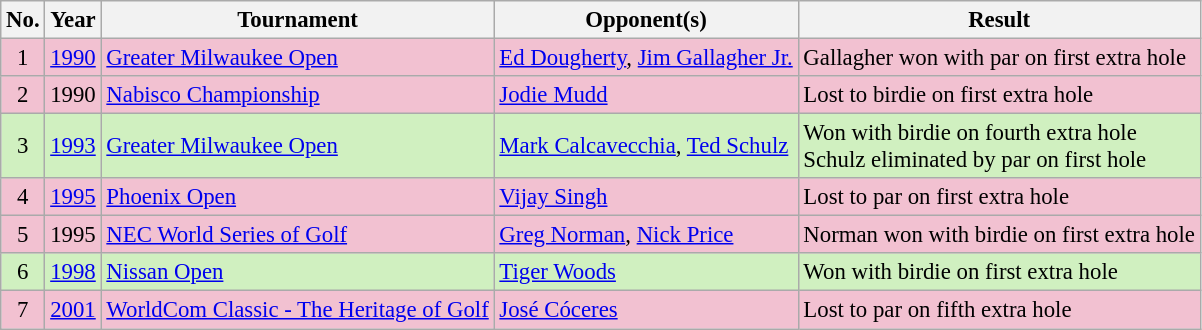<table class="wikitable" style="font-size:95%;">
<tr>
<th>No.</th>
<th>Year</th>
<th>Tournament</th>
<th>Opponent(s)</th>
<th>Result</th>
</tr>
<tr style="background:#F2C1D1;">
<td align=center>1</td>
<td><a href='#'>1990</a></td>
<td><a href='#'>Greater Milwaukee Open</a></td>
<td> <a href='#'>Ed Dougherty</a>,  <a href='#'>Jim Gallagher Jr.</a></td>
<td>Gallagher won with par on first extra hole</td>
</tr>
<tr style="background:#F2C1D1;">
<td align=center>2</td>
<td>1990</td>
<td><a href='#'>Nabisco Championship</a></td>
<td> <a href='#'>Jodie Mudd</a></td>
<td>Lost to birdie on first extra hole</td>
</tr>
<tr style="background:#D0F0C0;">
<td align=center>3</td>
<td><a href='#'>1993</a></td>
<td><a href='#'>Greater Milwaukee Open</a></td>
<td> <a href='#'>Mark Calcavecchia</a>,  <a href='#'>Ted Schulz</a></td>
<td>Won with birdie on fourth extra hole<br>Schulz eliminated by par on first hole</td>
</tr>
<tr style="background:#F2C1D1;">
<td align=center>4</td>
<td><a href='#'>1995</a></td>
<td><a href='#'>Phoenix Open</a></td>
<td> <a href='#'>Vijay Singh</a></td>
<td>Lost to par on first extra hole</td>
</tr>
<tr style="background:#F2C1D1;">
<td align=center>5</td>
<td>1995</td>
<td><a href='#'>NEC World Series of Golf</a></td>
<td> <a href='#'>Greg Norman</a>,  <a href='#'>Nick Price</a></td>
<td>Norman won with birdie on first extra hole</td>
</tr>
<tr style="background:#D0F0C0;">
<td align=center>6</td>
<td><a href='#'>1998</a></td>
<td><a href='#'>Nissan Open</a></td>
<td> <a href='#'>Tiger Woods</a></td>
<td>Won with birdie on first extra hole</td>
</tr>
<tr style="background:#F2C1D1;">
<td align=center>7</td>
<td><a href='#'>2001</a></td>
<td><a href='#'>WorldCom Classic - The Heritage of Golf</a></td>
<td> <a href='#'>José Cóceres</a></td>
<td>Lost to par on fifth extra hole</td>
</tr>
</table>
